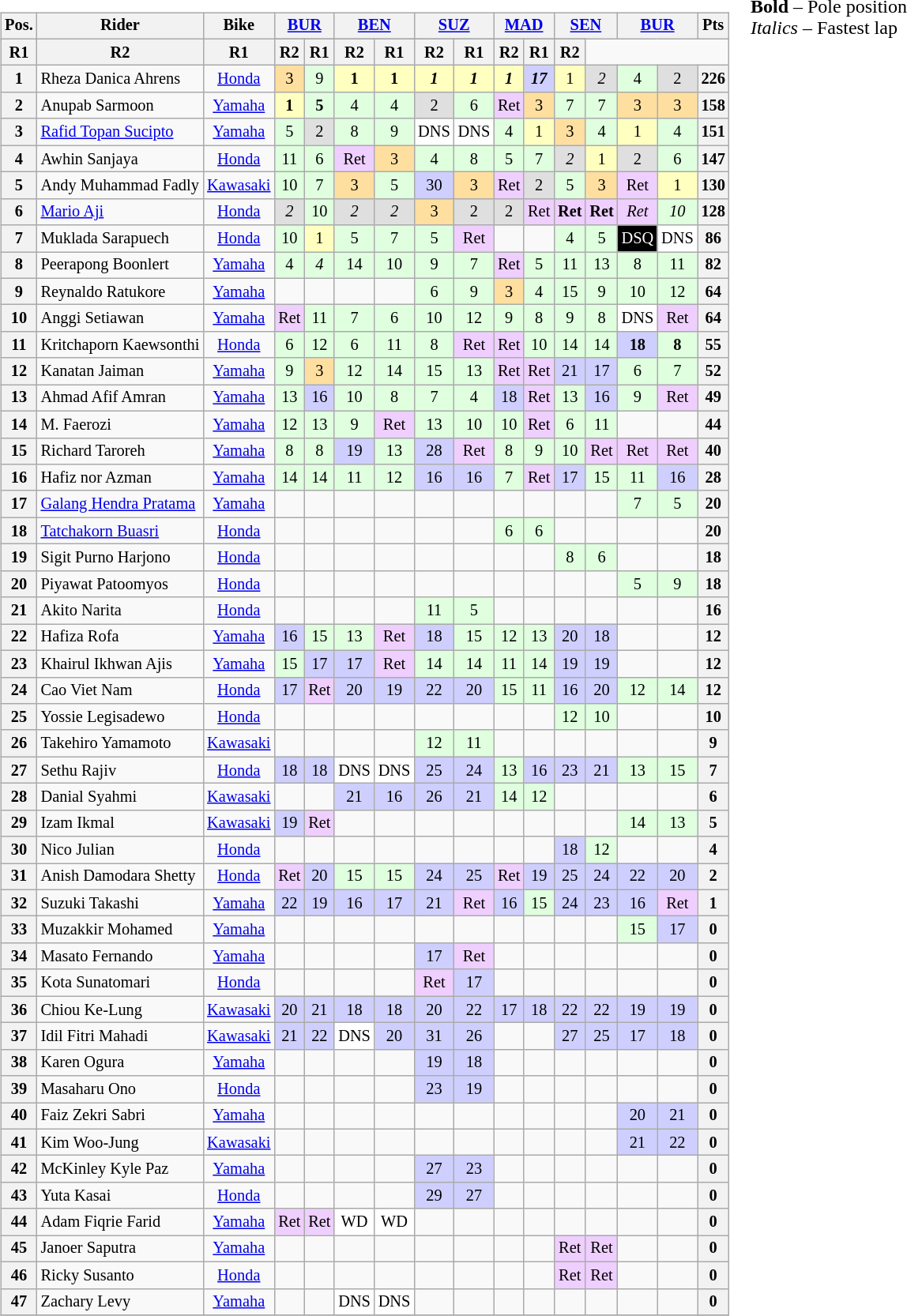<table>
<tr>
<td><br><table class="wikitable" style="font-size:85%; text-align:center;">
<tr>
<th rowspan="2">Pos.</th>
<th rowspan="2">Rider</th>
<th rowspan="2">Bike</th>
<th colspan="2"><a href='#'>BUR</a><br></th>
<th colspan="2"><a href='#'>BEN</a><br></th>
<th colspan="2"><a href='#'>SUZ</a><br></th>
<th colspan="2"><a href='#'>MAD</a><br></th>
<th colspan="2"><a href='#'>SEN</a><br></th>
<th colspan="2"><a href='#'>BUR</a><br></th>
<th rowspan="2">Pts</th>
</tr>
<tr>
</tr>
<tr>
<th>R1</th>
<th>R2</th>
<th>R1</th>
<th>R2</th>
<th>R1</th>
<th>R2</th>
<th>R1</th>
<th>R2</th>
<th>R1</th>
<th>R2</th>
<th>R1</th>
<th>R2</th>
</tr>
<tr>
<th>1</th>
<td align=left> Rheza Danica Ahrens</td>
<td><a href='#'>Honda</a></td>
<td style="background:#ffdf9f;">3</td>
<td style="background:#dfffdf;">9</td>
<td style="background:#ffffbf;"><strong>1</strong></td>
<td style="background:#ffffbf;"><strong>1</strong></td>
<td style="background:#ffffbf;"><strong><em>1</em></strong></td>
<td style="background:#ffffbf;"><strong><em>1</em></strong></td>
<td style="background:#ffffbf;"><strong><em>1</em></strong></td>
<td style="background:#cfcfff;"><strong><em>17</em></strong></td>
<td style="background:#ffffbf;">1</td>
<td style="background:#dfdfdf;"><em>2</em></td>
<td style="background:#dfffdf;">4</td>
<td style="background:#dfdfdf;">2</td>
<th>226</th>
</tr>
<tr>
<th>2</th>
<td align=left> Anupab Sarmoon</td>
<td><a href='#'>Yamaha</a></td>
<td style="background:#ffffbf;"><strong>1</strong></td>
<td style="background:#dfffdf;"><strong>5</strong></td>
<td style="background:#dfffdf;">4</td>
<td style="background:#dfffdf;">4</td>
<td style="background:#dfdfdf;">2</td>
<td style="background:#dfffdf;">6</td>
<td style="background:#efcfff;">Ret</td>
<td style="background:#ffdf9f;">3</td>
<td style="background:#dfffdf;">7</td>
<td style="background:#dfffdf;">7</td>
<td style="background:#ffdf9f;">3</td>
<td style="background:#ffdf9f;">3</td>
<th>158</th>
</tr>
<tr>
<th>3</th>
<td align=left> <a href='#'>Rafid Topan Sucipto</a></td>
<td><a href='#'>Yamaha</a></td>
<td style="background:#dfffdf;">5</td>
<td style="background:#dfdfdf;">2</td>
<td style="background:#dfffdf;">8</td>
<td style="background:#dfffdf;">9</td>
<td style="background:#ffffff;">DNS</td>
<td style="background:#ffffff;">DNS</td>
<td style="background:#dfffdf;">4</td>
<td style="background:#ffffbf;">1</td>
<td style="background:#ffdf9f;">3</td>
<td style="background:#dfffdf;">4</td>
<td style="background:#ffffbf;">1</td>
<td style="background:#dfffdf;">4</td>
<th>151</th>
</tr>
<tr>
<th>4</th>
<td align=left> Awhin Sanjaya</td>
<td><a href='#'>Honda</a></td>
<td style="background:#dfffdf;">11</td>
<td style="background:#dfffdf;">6</td>
<td style="background:#efcfff;">Ret</td>
<td style="background:#ffdf9f;">3</td>
<td style="background:#dfffdf;">4</td>
<td style="background:#dfffdf;">8</td>
<td style="background:#dfffdf;">5</td>
<td style="background:#dfffdf;">7</td>
<td style="background:#dfdfdf;"><em>2</em></td>
<td style="background:#ffffbf;">1</td>
<td style="background:#dfdfdf;">2</td>
<td style="background:#dfffdf;">6</td>
<th>147</th>
</tr>
<tr>
<th>5</th>
<td align=left> Andy Muhammad Fadly</td>
<td><a href='#'>Kawasaki</a></td>
<td style="background:#dfffdf;">10</td>
<td style="background:#dfffdf;">7</td>
<td style="background:#ffdf9f;">3</td>
<td style="background:#dfffdf;">5</td>
<td style="background:#cfcfff;">30</td>
<td style="background:#ffdf9f;">3</td>
<td style="background:#efcfff;">Ret</td>
<td style="background:#dfdfdf;">2</td>
<td style="background:#dfffdf;">5</td>
<td style="background:#ffdf9f;">3</td>
<td style="background:#efcfff;">Ret</td>
<td style="background:#ffffbf;">1</td>
<th>130</th>
</tr>
<tr>
<th>6</th>
<td align=left> <a href='#'>Mario Aji</a></td>
<td><a href='#'>Honda</a></td>
<td style="background:#dfdfdf;"><em>2</em></td>
<td style="background:#dfffdf;">10</td>
<td style="background:#dfdfdf;"><em>2</em></td>
<td style="background:#dfdfdf;"><em>2</em></td>
<td style="background:#ffdf9f;">3</td>
<td style="background:#dfdfdf;">2</td>
<td style="background:#dfdfdf;">2</td>
<td style="background:#efcfff;">Ret</td>
<td style="background:#efcfff;"><strong>Ret</strong></td>
<td style="background:#efcfff;"><strong>Ret</strong></td>
<td style="background:#efcfff;"><em>Ret</em></td>
<td style="background:#dfffdf;"><em>10</em></td>
<th>128</th>
</tr>
<tr>
<th>7</th>
<td align=left> Muklada Sarapuech</td>
<td><a href='#'>Honda</a></td>
<td style="background:#dfffdf;">10</td>
<td style="background:#ffffbf;">1</td>
<td style="background:#dfffdf;">5</td>
<td style="background:#dfffdf;">7</td>
<td style="background:#dfffdf;">5</td>
<td style="background:#efcfff;">Ret</td>
<td></td>
<td></td>
<td style="background:#dfffdf;">4</td>
<td style="background:#dfffdf;">5</td>
<td style="background:black; color:white;">DSQ</td>
<td style="background:#ffffff;">DNS</td>
<th>86</th>
</tr>
<tr>
<th>8</th>
<td align=left> Peerapong Boonlert</td>
<td><a href='#'>Yamaha</a></td>
<td style="background:#dfffdf;">4</td>
<td style="background:#dfffdf;"><em>4</em></td>
<td style="background:#dfffdf;">14</td>
<td style="background:#dfffdf;">10</td>
<td style="background:#dfffdf;">9</td>
<td style="background:#dfffdf;">7</td>
<td style="background:#efcfff;">Ret</td>
<td style="background:#dfffdf;">5</td>
<td style="background:#dfffdf;">11</td>
<td style="background:#dfffdf;">13</td>
<td style="background:#dfffdf;">8</td>
<td style="background:#dfffdf;">11</td>
<th>82</th>
</tr>
<tr>
<th>9</th>
<td align=left> Reynaldo Ratukore</td>
<td><a href='#'>Yamaha</a></td>
<td></td>
<td></td>
<td></td>
<td></td>
<td style="background:#dfffdf;">6</td>
<td style="background:#dfffdf;">9</td>
<td style="background:#ffdf9f;">3</td>
<td style="background:#dfffdf;">4</td>
<td style="background:#dfffdf;">15</td>
<td style="background:#dfffdf;">9</td>
<td style="background:#dfffdf;">10</td>
<td style="background:#dfffdf;">12</td>
<th>64</th>
</tr>
<tr>
<th>10</th>
<td align=left> Anggi Setiawan</td>
<td><a href='#'>Yamaha</a></td>
<td style="background:#efcfff;">Ret</td>
<td style="background:#dfffdf;">11</td>
<td style="background:#dfffdf;">7</td>
<td style="background:#dfffdf;">6</td>
<td style="background:#dfffdf;">10</td>
<td style="background:#dfffdf;">12</td>
<td style="background:#dfffdf;">9</td>
<td style="background:#dfffdf;">8</td>
<td style="background:#dfffdf;">9</td>
<td style="background:#dfffdf;">8</td>
<td style="background:#ffffff;">DNS</td>
<td style="background:#efcfff;">Ret</td>
<th>64</th>
</tr>
<tr>
<th>11</th>
<td align=left> Kritchaporn Kaewsonthi</td>
<td><a href='#'>Honda</a></td>
<td style="background:#dfffdf;">6</td>
<td style="background:#dfffdf;">12</td>
<td style="background:#dfffdf;">6</td>
<td Style="background:#dfffdf;">11</td>
<td style="background:#dfffdf;">8</td>
<td style="background:#efcfff; ">Ret</td>
<td style="background:#efcfff;">Ret</td>
<td style="background:#dfffdf;">10</td>
<td style="background:#dfffdf;">14</td>
<td style="background:#dfffdf;">14</td>
<td style="background:#cfcfff;"><strong>18</strong></td>
<td style="background:#dfffdf;"><strong>8</strong></td>
<th>55</th>
</tr>
<tr>
<th>12</th>
<td align=left> Kanatan Jaiman</td>
<td><a href='#'>Yamaha</a></td>
<td style="background:#dfffdf;">9</td>
<td style="background:#ffdf9f;">3</td>
<td style="background:#dfffdf;">12</td>
<td style="background:#dfffdf;">14</td>
<td style="background:#dfffdf;">15</td>
<td style="background:#dfffdf;">13</td>
<td style="background:#efcfff;">Ret</td>
<td style="background:#efcfff;">Ret</td>
<td style="background:#cfcfff;">21</td>
<td style="background:#cfcfff;">17</td>
<td style="background:#dfffdf;">6</td>
<td style="background:#dfffdf;">7</td>
<th>52</th>
</tr>
<tr>
<th>13</th>
<td align=left> Ahmad Afif Amran</td>
<td><a href='#'>Yamaha</a></td>
<td style="background:#dfffdf;">13</td>
<td style="background:#cfcfff;">16</td>
<td style="background:#dfffdf;">10</td>
<td style="background:#dfffdf;">8</td>
<td style="background:#dfffdf;">7</td>
<td style="background:#dfffdf;">4</td>
<td style="background:#cfcfff;">18</td>
<td style="background:#efcfff;">Ret</td>
<td style="background:#dfffdf;">13</td>
<td style="background:#cfcfff;">16</td>
<td style="background:#dfffdf;">9</td>
<td style="background:#efcfff;">Ret</td>
<th>49</th>
</tr>
<tr>
<th>14</th>
<td align=left> M. Faerozi</td>
<td><a href='#'>Yamaha</a></td>
<td style="background:#dfffdf;">12</td>
<td style="background:#dfffdf;">13</td>
<td style="background:#dfffdf;">9</td>
<td style="background:#efcfff;">Ret</td>
<td style="background:#dfffdf;">13</td>
<td style="background:#dfffdf;">10</td>
<td style="background:#dfffdf;">10</td>
<td style="background:#efcfff;">Ret</td>
<td style="background:#dfffdf;">6</td>
<td style="background:#dfffdf;">11</td>
<td></td>
<td></td>
<th>44</th>
</tr>
<tr>
<th>15</th>
<td align=left> Richard Taroreh</td>
<td><a href='#'>Yamaha</a></td>
<td style="background:#dfffdf;">8</td>
<td style="background:#dfffdf;">8</td>
<td style="background:#cfcfff;">19</td>
<td style="background:#dfffdf;">13</td>
<td style="background:#cfcfff;">28</td>
<td style="background:#efcfff;">Ret</td>
<td style="background:#dfffdf;">8</td>
<td style="background:#dfffdf;">9</td>
<td style="background:#dfffdf;">10</td>
<td style="background:#efcfff;">Ret</td>
<td style="background:#efcfff;">Ret</td>
<td style="background:#efcfff;">Ret</td>
<th>40</th>
</tr>
<tr>
<th>16</th>
<td align=left> Hafiz nor Azman</td>
<td><a href='#'>Yamaha</a></td>
<td style="background:#dfffdf;">14</td>
<td style="background:#dfffdf;">14</td>
<td style="background:#dfffdf;">11</td>
<td style="background:#dfffdf;">12</td>
<td style="background:#cfcfff;">16</td>
<td style="background:#cfcfff;">16</td>
<td style="background:#dfffdf;">7</td>
<td style="background:#efcfff;">Ret</td>
<td style="background:#cfcfff;">17</td>
<td style="background:#dfffdf;">15</td>
<td style="background:#dfffdf;">11</td>
<td style="background:#cfcfff;">16</td>
<th>28</th>
</tr>
<tr>
<th>17</th>
<td align=left> <a href='#'>Galang Hendra Pratama</a></td>
<td><a href='#'>Yamaha</a></td>
<td></td>
<td></td>
<td></td>
<td></td>
<td></td>
<td></td>
<td></td>
<td></td>
<td></td>
<td></td>
<td style="background:#dfffdf;">7</td>
<td style="background:#dfffdf;">5</td>
<th>20</th>
</tr>
<tr>
<th>18</th>
<td align=left> <a href='#'>Tatchakorn Buasri</a></td>
<td><a href='#'>Honda</a></td>
<td></td>
<td></td>
<td></td>
<td></td>
<td></td>
<td></td>
<td style="background:#dfffdf;">6</td>
<td style="background:#dfffdf;">6</td>
<td></td>
<td></td>
<td></td>
<td></td>
<th>20</th>
</tr>
<tr>
<th>19</th>
<td align=left> Sigit Purno Harjono</td>
<td><a href='#'>Honda</a></td>
<td></td>
<td></td>
<td></td>
<td></td>
<td></td>
<td></td>
<td></td>
<td></td>
<td style="background:#dfffdf;">8</td>
<td style="background:#dfffdf;">6</td>
<td></td>
<td></td>
<th>18</th>
</tr>
<tr>
<th>20</th>
<td align=left> Piyawat Patoomyos</td>
<td><a href='#'>Honda</a></td>
<td></td>
<td></td>
<td></td>
<td></td>
<td></td>
<td></td>
<td></td>
<td></td>
<td></td>
<td></td>
<td style="background:#dfffdf;">5</td>
<td style="background:#dfffdf;">9</td>
<th>18</th>
</tr>
<tr>
<th>21</th>
<td align=left> Akito Narita</td>
<td><a href='#'>Honda</a></td>
<td></td>
<td></td>
<td></td>
<td></td>
<td style="background:#dfffdf;">11</td>
<td style="background:#dfffdf;">5</td>
<td></td>
<td></td>
<td></td>
<td></td>
<td></td>
<td></td>
<th>16</th>
</tr>
<tr>
<th>22</th>
<td align=left> Hafiza Rofa</td>
<td><a href='#'>Yamaha</a></td>
<td style="background:#cfcfff;">16</td>
<td style="background:#dfffdf;">15</td>
<td style="background:#dfffdf;">13</td>
<td style="background:#efcfff;">Ret</td>
<td style="background:#cfcfff;">18</td>
<td style="background:#dfffdf;">15</td>
<td style="background:#dfffdf;">12</td>
<td style="background:#dfffdf;">13</td>
<td style="background:#cfcfff;">20</td>
<td style="background:#cfcfff;">18</td>
<td></td>
<td></td>
<th>12</th>
</tr>
<tr>
<th>23</th>
<td align=left> Khairul Ikhwan Ajis</td>
<td><a href='#'>Yamaha</a></td>
<td style="background:#dfffdf;">15</td>
<td style="background:#cfcfff;">17</td>
<td style="background:#cfcfff;">17</td>
<td style="background:#efcfff;">Ret</td>
<td style="background:#dfffdf;">14</td>
<td style="background:#dfffdf;">14</td>
<td style="background:#dfffdf;">11</td>
<td style="background:#dfffdf;">14</td>
<td style="background:#cfcfff;">19</td>
<td style="background:#cfcfff;">19</td>
<td></td>
<td></td>
<th>12</th>
</tr>
<tr>
<th>24</th>
<td align=left> Cao Viet Nam</td>
<td><a href='#'>Honda</a></td>
<td style="background:#cfcfff;">17</td>
<td style="background:#efcfff;">Ret</td>
<td style="background:#cfcfff;">20</td>
<td style="background:#cfcfff;">19</td>
<td style="background:#cfcfff;">22</td>
<td style="background:#cfcfff;">20</td>
<td style="background:#dfffdf;">15</td>
<td style="background:#dfffdf;">11</td>
<td style="background:#cfcfff;">16</td>
<td style="background:#cfcfff;">20</td>
<td style="background:#dfffdf;">12</td>
<td style="background:#dfffdf;">14</td>
<th>12</th>
</tr>
<tr>
<th>25</th>
<td align=left> Yossie Legisadewo</td>
<td><a href='#'>Honda</a></td>
<td></td>
<td></td>
<td></td>
<td></td>
<td></td>
<td></td>
<td></td>
<td></td>
<td style="background:#dfffdf;">12</td>
<td style="background:#dfffdf;">10</td>
<td></td>
<td></td>
<th>10</th>
</tr>
<tr>
<th>26</th>
<td align=left> Takehiro Yamamoto</td>
<td><a href='#'>Kawasaki</a></td>
<td></td>
<td></td>
<td></td>
<td></td>
<td style="background:#dfffdf;">12</td>
<td style="background:#dfffdf;">11</td>
<td></td>
<td></td>
<td></td>
<td></td>
<td></td>
<td></td>
<th>9</th>
</tr>
<tr>
<th>27</th>
<td align=left> Sethu Rajiv</td>
<td><a href='#'>Honda</a></td>
<td style="background:#cfcfff;">18</td>
<td style="background:#cfcfff;">18</td>
<td style="background:#ffffff;">DNS</td>
<td style="background:#ffffff;">DNS</td>
<td style="background:#cfcfff;">25</td>
<td style="background:#cfcfff;">24</td>
<td style="background:#dfffdf;">13</td>
<td style="background:#cfcfff;">16</td>
<td style="background:#cfcfff;">23</td>
<td style="background:#cfcfff;">21</td>
<td style="background:#dfffdf;">13</td>
<td style="background:#dfffdf;">15</td>
<th>7</th>
</tr>
<tr>
<th>28</th>
<td align=left> Danial Syahmi</td>
<td><a href='#'>Kawasaki</a></td>
<td></td>
<td></td>
<td style="background:#cfcfff;">21</td>
<td style="background:#cfcfff;">16</td>
<td style="background:#cfcfff;">26</td>
<td style="background:#cfcfff;">21</td>
<td style="background:#dfffdf;">14</td>
<td style="background:#dfffdf;">12</td>
<td></td>
<td></td>
<td></td>
<td></td>
<th>6</th>
</tr>
<tr>
<th>29</th>
<td align=left> Izam Ikmal</td>
<td><a href='#'>Kawasaki</a></td>
<td style="background:#cfcfff;">19</td>
<td style="background:#efcfff;">Ret</td>
<td></td>
<td></td>
<td></td>
<td></td>
<td></td>
<td></td>
<td></td>
<td></td>
<td style="background:#dfffdf;">14</td>
<td style="background:#dfffdf;">13</td>
<th>5</th>
</tr>
<tr>
<th>30</th>
<td align=left> Nico Julian</td>
<td><a href='#'>Honda</a></td>
<td></td>
<td></td>
<td></td>
<td></td>
<td></td>
<td></td>
<td></td>
<td></td>
<td style="background:#cfcfff;">18</td>
<td style="background:#dfffdf;">12</td>
<td></td>
<td></td>
<th>4</th>
</tr>
<tr>
<th>31</th>
<td align=left> Anish Damodara Shetty</td>
<td><a href='#'>Honda</a></td>
<td style="background:#efcfff;">Ret</td>
<td style="background:#cfcfff;">20</td>
<td style="background:#dfffdf;">15</td>
<td Style="background:#dfffdf;">15</td>
<td style="background:#cfcfff;">24</td>
<td style="background:#cfcfff;">25</td>
<td style="background:#efcfff;">Ret</td>
<td style="background:#cfcfff;">19</td>
<td style="background:#cfcfff;">25</td>
<td style="background:#cfcfff;">24</td>
<td style="background:#cfcfff;">22</td>
<td style="background:#cfcfff;">20</td>
<th>2</th>
</tr>
<tr>
<th>32</th>
<td align=left> Suzuki Takashi</td>
<td><a href='#'>Yamaha</a></td>
<td style="background:#cfcfff;">22</td>
<td style="background:#cfcfff;">19</td>
<td style="background:#cfcfff;">16</td>
<td style="background:#cfcfff;">17</td>
<td style="background:#cfcfff;">21</td>
<td style="background:#efcfff;">Ret</td>
<td style="background:#cfcfff;">16</td>
<td style="background:#dfffdf;">15</td>
<td style="background:#cfcfff;">24</td>
<td style="background:#cfcfff;">23</td>
<td style="background:#cfcfff;">16</td>
<td style="background:#efcfff;">Ret</td>
<th>1</th>
</tr>
<tr>
<th>33</th>
<td align=left> Muzakkir Mohamed</td>
<td><a href='#'>Yamaha</a></td>
<td></td>
<td></td>
<td></td>
<td></td>
<td></td>
<td></td>
<td></td>
<td></td>
<td></td>
<td></td>
<td style="background:#dfffdf;">15</td>
<td style="background:#cfcfff;">17</td>
<th>0</th>
</tr>
<tr>
<th>34</th>
<td align=left> Masato Fernando</td>
<td><a href='#'>Yamaha</a></td>
<td></td>
<td></td>
<td></td>
<td></td>
<td style="background:#cfcfff;">17</td>
<td style="background:#efcfff;">Ret</td>
<td></td>
<td></td>
<td></td>
<td></td>
<td></td>
<td></td>
<th>0</th>
</tr>
<tr>
<th>35</th>
<td align=left> Kota Sunatomari</td>
<td><a href='#'>Honda</a></td>
<td></td>
<td></td>
<td></td>
<td></td>
<td style="background:#efcfff;">Ret</td>
<td style="background:#cfcfff;">17</td>
<td></td>
<td></td>
<td></td>
<td></td>
<td></td>
<td></td>
<th>0</th>
</tr>
<tr>
<th>36</th>
<td align=left> Chiou Ke-Lung</td>
<td><a href='#'>Kawasaki</a></td>
<td style="background:#cfcfff;">20</td>
<td style="background:#cfcfff;">21</td>
<td style="background:#cfcfff;">18</td>
<td style="background:#cfcfff;">18</td>
<td style="background:#cfcfff;">20</td>
<td style="background:#cfcfff;">22</td>
<td style="background:#cfcfff;">17</td>
<td style="background:#cfcfff;">18</td>
<td style="background:#cfcfff;">22</td>
<td style="background:#cfcfff;">22</td>
<td style="background:#cfcfff;">19</td>
<td style="background:#cfcfff;">19</td>
<th>0</th>
</tr>
<tr>
<th>37</th>
<td align=left> Idil Fitri Mahadi</td>
<td><a href='#'>Kawasaki</a></td>
<td style="background:#cfcfff;">21</td>
<td style="background:#cfcfff;">22</td>
<td style="background:#ffffff;">DNS</td>
<td style="background:#cfcfff;">20</td>
<td style="background:#cfcfff;">31</td>
<td style="background:#cfcfff;">26</td>
<td></td>
<td></td>
<td style="background:#cfcfff;">27</td>
<td style="background:#cfcfff;">25</td>
<td style="background:#cfcfff;">17</td>
<td style="background:#cfcfff;">18</td>
<th>0</th>
</tr>
<tr>
<th>38</th>
<td align=left> Karen Ogura</td>
<td><a href='#'>Yamaha</a></td>
<td></td>
<td></td>
<td></td>
<td></td>
<td style="background:#cfcfff;">19</td>
<td style="background:#cfcfff;">18</td>
<td></td>
<td></td>
<td></td>
<td></td>
<td></td>
<td></td>
<th>0</th>
</tr>
<tr>
<th>39</th>
<td align=left> Masaharu Ono</td>
<td><a href='#'>Honda</a></td>
<td></td>
<td></td>
<td></td>
<td></td>
<td style="background:#cfcfff;">23</td>
<td style="background:#cfcfff;">19</td>
<td></td>
<td></td>
<td></td>
<td></td>
<td></td>
<td></td>
<th>0</th>
</tr>
<tr>
<th>40</th>
<td align=left> Faiz Zekri Sabri</td>
<td><a href='#'>Yamaha</a></td>
<td></td>
<td></td>
<td></td>
<td></td>
<td></td>
<td></td>
<td></td>
<td></td>
<td></td>
<td></td>
<td style="background:#cfcfff;">20</td>
<td style="background:#cfcfff;">21</td>
<th>0</th>
</tr>
<tr>
<th>41</th>
<td align=left> Kim Woo-Jung</td>
<td><a href='#'>Kawasaki</a></td>
<td></td>
<td></td>
<td></td>
<td></td>
<td></td>
<td></td>
<td></td>
<td></td>
<td></td>
<td></td>
<td style="background:#cfcfff;">21</td>
<td style="background:#cfcfff;">22</td>
<th>0</th>
</tr>
<tr>
<th>42</th>
<td align=left> McKinley Kyle Paz</td>
<td><a href='#'>Yamaha</a></td>
<td></td>
<td></td>
<td></td>
<td></td>
<td style="background:#cfcfff;">27</td>
<td style="background:#cfcfff;">23</td>
<td></td>
<td></td>
<td></td>
<td></td>
<td></td>
<td></td>
<th>0</th>
</tr>
<tr>
<th>43</th>
<td align=left> Yuta Kasai</td>
<td><a href='#'>Honda</a></td>
<td></td>
<td></td>
<td></td>
<td></td>
<td style="background:#cfcfff;">29</td>
<td style="background:#cfcfff;">27</td>
<td></td>
<td></td>
<td></td>
<td></td>
<td></td>
<td></td>
<th>0</th>
</tr>
<tr>
<th>44</th>
<td align=left> Adam Fiqrie Farid</td>
<td><a href='#'>Yamaha</a></td>
<td style="background:#efcfff;">Ret</td>
<td style="background:#efcfff;">Ret</td>
<td style="background:#ffffff;">WD</td>
<td style="background:#ffffff;">WD</td>
<td></td>
<td></td>
<td></td>
<td></td>
<td></td>
<td></td>
<td></td>
<td></td>
<th>0</th>
</tr>
<tr>
<th>45</th>
<td align=left> Janoer Saputra</td>
<td><a href='#'>Yamaha</a></td>
<td></td>
<td></td>
<td></td>
<td></td>
<td></td>
<td></td>
<td></td>
<td></td>
<td style="background:#efcfff;">Ret</td>
<td style="background:#efcfff;">Ret</td>
<td></td>
<td></td>
<th>0</th>
</tr>
<tr>
<th>46</th>
<td align=left> Ricky Susanto</td>
<td><a href='#'>Honda</a></td>
<td></td>
<td></td>
<td></td>
<td></td>
<td></td>
<td></td>
<td></td>
<td></td>
<td style="background:#efcfff;">Ret</td>
<td style="background:#efcfff;">Ret</td>
<td></td>
<td></td>
<th>0</th>
</tr>
<tr>
<th>47</th>
<td align=left> Zachary Levy</td>
<td><a href='#'>Yamaha</a></td>
<td></td>
<td></td>
<td style="background:#ffffff;">DNS</td>
<td style="background:#ffffff;">DNS</td>
<td></td>
<td></td>
<td></td>
<td></td>
<td></td>
<td></td>
<td></td>
<td></td>
<th>0</th>
</tr>
<tr>
</tr>
</table>
</td>
<td valign="top"><br>
<span><strong>Bold</strong> – Pole position<br><em>Italics</em> – Fastest lap</span></td>
</tr>
</table>
